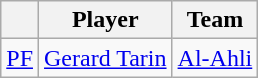<table class="wikitable">
<tr>
<th style="text-align:center;"></th>
<th style="text-align:center;">Player</th>
<th style="text-align:center;">Team</th>
</tr>
<tr>
<td style="text-align:center;"><a href='#'>PF</a></td>
<td> <a href='#'>Gerard Tarin</a></td>
<td><a href='#'>Al-Ahli</a></td>
</tr>
</table>
